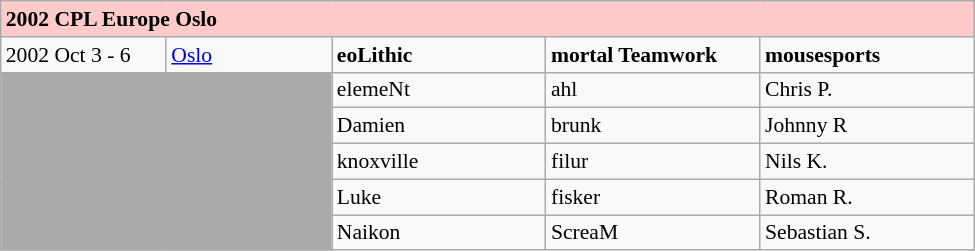<table class="wikitable collapsible collapsed"  style="font-size:90%; margin:0; width:650px;">
<tr>
<th colspan="5" style="background:#ffcaca;text-align:left;">2002 CPL Europe Oslo</th>
</tr>
<tr>
<td style="width:17%;">2002 Oct 3 - 6</td>
<td style="width:17%;"> <a href='#'>Oslo</a></td>
<td style="width:22%;"> <strong>eoLithic</strong></td>
<td style="width:22%;"> <strong>mortal Teamwork</strong></td>
<td style="width:22%;"> <strong>mousesports</strong></td>
</tr>
<tr>
<td colspan="2" rowspan="6" style="background:#aaa;"></td>
<td> elemeNt</td>
<td> ahl</td>
<td> Chris P.</td>
</tr>
<tr>
<td> Damien</td>
<td> brunk</td>
<td> Johnny R</td>
</tr>
<tr>
<td> knoxville</td>
<td> filur</td>
<td> Nils K.</td>
</tr>
<tr>
<td> Luke</td>
<td> fisker</td>
<td> Roman R.</td>
</tr>
<tr>
<td> Naikon</td>
<td> ScreaM</td>
<td> Sebastian S.</td>
</tr>
</table>
